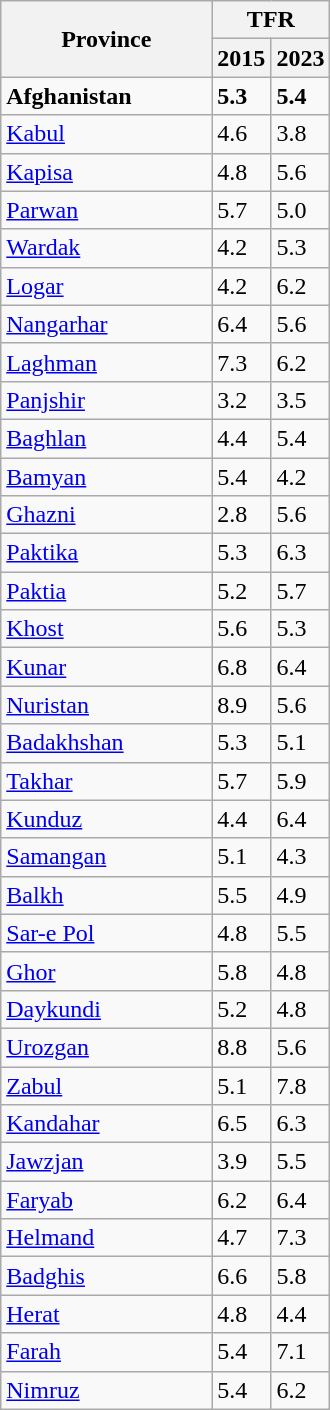<table class="wikitable sortable">
<tr>
<th style="width:100pt;" rowspan=2>Province</th>
<th colspan=2>TFR</th>
</tr>
<tr>
<th>2015</th>
<th>2023</th>
</tr>
<tr>
<td><strong>Afghanistan</strong></td>
<td><strong>5.3</strong></td>
<td><strong>5.4</strong> </td>
</tr>
<tr>
<td><a href='#'>Kabul</a></td>
<td>4.6</td>
<td>3.8 </td>
</tr>
<tr>
<td><a href='#'>Kapisa</a></td>
<td>4.8</td>
<td>5.6 </td>
</tr>
<tr>
<td><a href='#'>Parwan</a></td>
<td>5.7</td>
<td>5.0 </td>
</tr>
<tr>
<td><a href='#'>Wardak</a></td>
<td>4.2</td>
<td>5.3 </td>
</tr>
<tr>
<td><a href='#'>Logar</a></td>
<td>4.2</td>
<td>6.2 </td>
</tr>
<tr>
<td><a href='#'>Nangarhar</a></td>
<td>6.4</td>
<td>5.6 </td>
</tr>
<tr>
<td><a href='#'>Laghman</a></td>
<td>7.3</td>
<td>6.2 </td>
</tr>
<tr>
<td><a href='#'>Panjshir</a></td>
<td>3.2</td>
<td>3.5 </td>
</tr>
<tr>
<td><a href='#'>Baghlan</a></td>
<td>4.4</td>
<td>5.4 </td>
</tr>
<tr>
<td><a href='#'>Bamyan</a></td>
<td>5.4</td>
<td>4.2 </td>
</tr>
<tr>
<td><a href='#'>Ghazni</a></td>
<td>2.8</td>
<td>5.6 </td>
</tr>
<tr>
<td><a href='#'>Paktika</a></td>
<td>5.3</td>
<td>6.3 </td>
</tr>
<tr>
<td><a href='#'>Paktia</a></td>
<td>5.2</td>
<td>5.7 </td>
</tr>
<tr>
<td><a href='#'>Khost</a></td>
<td>5.6</td>
<td>5.3 </td>
</tr>
<tr>
<td><a href='#'>Kunar</a></td>
<td>6.8</td>
<td>6.4 </td>
</tr>
<tr>
<td><a href='#'>Nuristan</a></td>
<td>8.9</td>
<td>5.6 </td>
</tr>
<tr>
<td><a href='#'>Badakhshan</a></td>
<td>5.3</td>
<td>5.1 </td>
</tr>
<tr>
<td><a href='#'>Takhar</a></td>
<td>5.7</td>
<td>5.9 </td>
</tr>
<tr>
<td><a href='#'>Kunduz</a></td>
<td>4.4</td>
<td>6.4 </td>
</tr>
<tr>
<td><a href='#'>Samangan</a></td>
<td>5.1</td>
<td>4.3 </td>
</tr>
<tr>
<td><a href='#'>Balkh</a></td>
<td>5.5</td>
<td>4.9 </td>
</tr>
<tr>
<td><a href='#'>Sar-e Pol</a></td>
<td>4.8</td>
<td>5.5 </td>
</tr>
<tr>
<td><a href='#'>Ghor</a></td>
<td>5.8</td>
<td>4.8 </td>
</tr>
<tr>
<td><a href='#'>Daykundi</a></td>
<td>5.2</td>
<td>4.8 </td>
</tr>
<tr>
<td><a href='#'>Urozgan</a></td>
<td>8.8</td>
<td>5.6 </td>
</tr>
<tr>
<td><a href='#'>Zabul</a></td>
<td>5.1</td>
<td>7.8 </td>
</tr>
<tr>
<td><a href='#'>Kandahar</a></td>
<td>6.5</td>
<td>6.3 </td>
</tr>
<tr>
<td><a href='#'>Jawzjan</a></td>
<td>3.9</td>
<td>5.5 </td>
</tr>
<tr>
<td><a href='#'>Faryab</a></td>
<td>6.2</td>
<td>6.4 </td>
</tr>
<tr>
<td><a href='#'>Helmand</a></td>
<td>4.7</td>
<td>7.3 </td>
</tr>
<tr>
<td><a href='#'>Badghis</a></td>
<td>6.6</td>
<td>5.8 </td>
</tr>
<tr>
<td><a href='#'>Herat</a></td>
<td>4.8</td>
<td>4.4 </td>
</tr>
<tr>
<td><a href='#'>Farah</a></td>
<td>5.4</td>
<td>7.1 </td>
</tr>
<tr>
<td><a href='#'>Nimruz</a></td>
<td>5.4</td>
<td>6.2 </td>
</tr>
</table>
